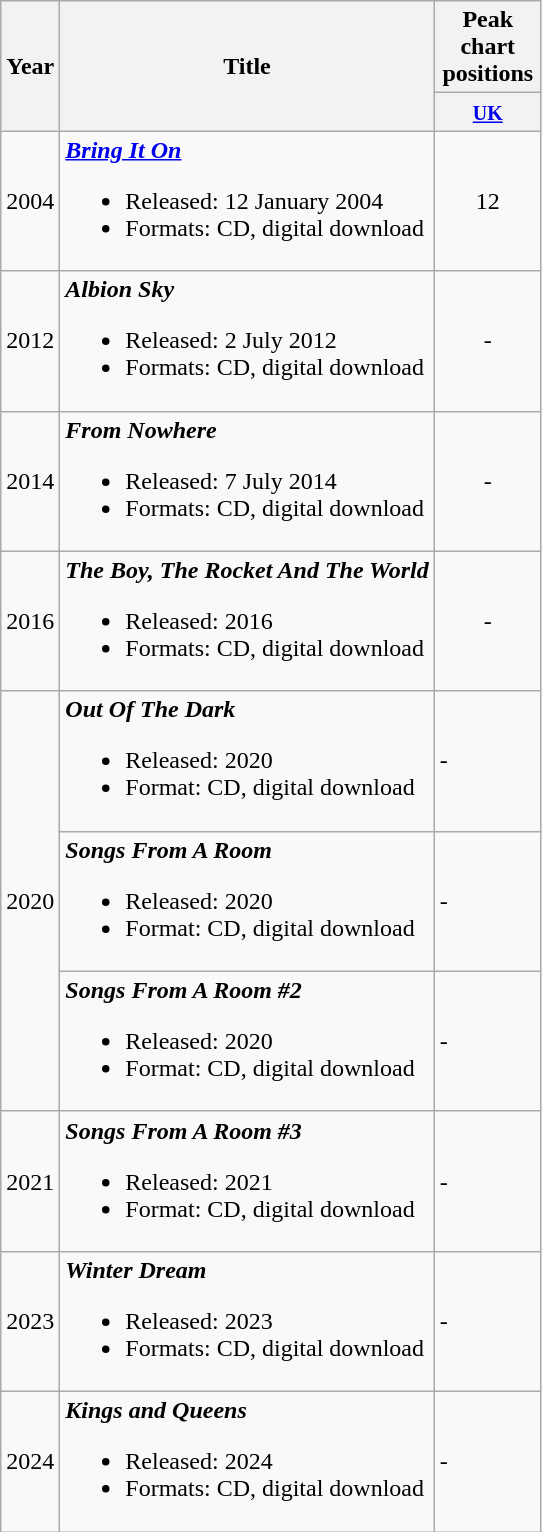<table class="wikitable">
<tr>
<th rowspan="2" style="width:10px;">Year</th>
<th rowspan="2">Title</th>
<th>Peak chart positions</th>
</tr>
<tr>
<th style="width:4em;"><small><a href='#'>UK</a></small></th>
</tr>
<tr>
<td>2004</td>
<td><strong><em><a href='#'>Bring It On</a></em></strong><br><ul><li>Released: 12 January 2004</li><li>Formats: CD, digital download</li></ul></td>
<td style="text-align:center;">12</td>
</tr>
<tr>
<td>2012</td>
<td><strong><em>Albion Sky</em></strong><br><ul><li>Released: 2 July 2012</li><li>Formats: CD, digital download</li></ul></td>
<td style="text-align:center;">-</td>
</tr>
<tr>
<td>2014</td>
<td><strong><em>From Nowhere</em></strong><br><ul><li>Released: 7 July 2014</li><li>Formats: CD, digital download</li></ul></td>
<td style="text-align:center;">-</td>
</tr>
<tr>
<td>2016</td>
<td><strong><em>The Boy, The Rocket And The World</em></strong><br><ul><li>Released: 2016</li><li>Formats: CD, digital download</li></ul></td>
<td style="text-align:center;">-</td>
</tr>
<tr>
<td rowspan="3">2020</td>
<td><strong><em>Out Of The Dark</em></strong><br><ul><li>Released: 2020</li><li>Format: CD, digital download</li></ul></td>
<td>-</td>
</tr>
<tr>
<td><strong><em>Songs From A Room</em></strong><br><ul><li>Released: 2020</li><li>Format: CD, digital download</li></ul></td>
<td>-</td>
</tr>
<tr>
<td><strong><em>Songs From A Room #2</em></strong><br><ul><li>Released: 2020</li><li>Format: CD, digital download</li></ul></td>
<td>-</td>
</tr>
<tr>
<td>2021</td>
<td><strong><em>Songs From A Room #3</em></strong><br><ul><li>Released: 2021</li><li>Format: CD, digital download</li></ul></td>
<td>-</td>
</tr>
<tr>
<td>2023</td>
<td><strong><em>Winter Dream</em></strong><br><ul><li>Released: 2023</li><li>Formats: CD, digital download</li></ul></td>
<td>-</td>
</tr>
<tr>
<td>2024</td>
<td><strong><em>Kings and Queens</em></strong><br><ul><li>Released: 2024</li><li>Formats: CD, digital download</li></ul></td>
<td>-</td>
</tr>
</table>
